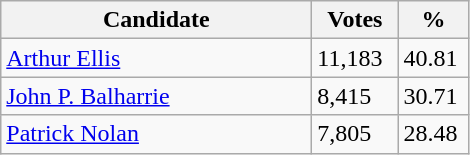<table class="wikitable">
<tr>
<th style="width: 200px">Candidate</th>
<th style="width: 50px">Votes</th>
<th style="width: 40px">%</th>
</tr>
<tr>
<td><a href='#'>Arthur Ellis</a></td>
<td>11,183</td>
<td>40.81</td>
</tr>
<tr>
<td><a href='#'>John P. Balharrie</a></td>
<td>8,415</td>
<td>30.71</td>
</tr>
<tr>
<td><a href='#'>Patrick Nolan</a></td>
<td>7,805</td>
<td>28.48</td>
</tr>
</table>
